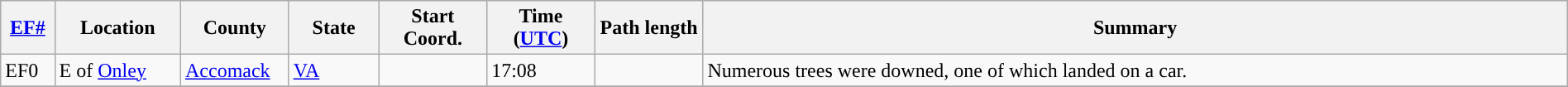<table class="wikitable sortable" style="width:100%;">
<tr>
<th scope="col"  style="width:3%; text-align:center;"><a href='#'>EF#</a></th>
<th scope="col"  style="width:7%; text-align:center;" class="unsortable">Location</th>
<th scope="col"  style="width:6%; text-align:center;" class="unsortable">County</th>
<th scope="col"  style="width:5%; text-align:center;">State</th>
<th scope="col"  style="width:6%; text-align:center;">Start Coord.</th>
<th scope="col"  style="width:6%; text-align:center;">Time (<a href='#'>UTC</a>)</th>
<th scope="col"  style="width:6%; text-align:center;">Path length</th>
<th scope="col" class="unsortable" style="width:48%; text-align:center;">Summary</th>
</tr>
<tr>
<td>EF0</td>
<td>E of <a href='#'>Onley</a></td>
<td><a href='#'>Accomack</a></td>
<td><a href='#'>VA</a></td>
<td></td>
<td>17:08</td>
<td></td>
<td>Numerous trees were downed, one of which landed on a car.</td>
</tr>
<tr>
</tr>
</table>
